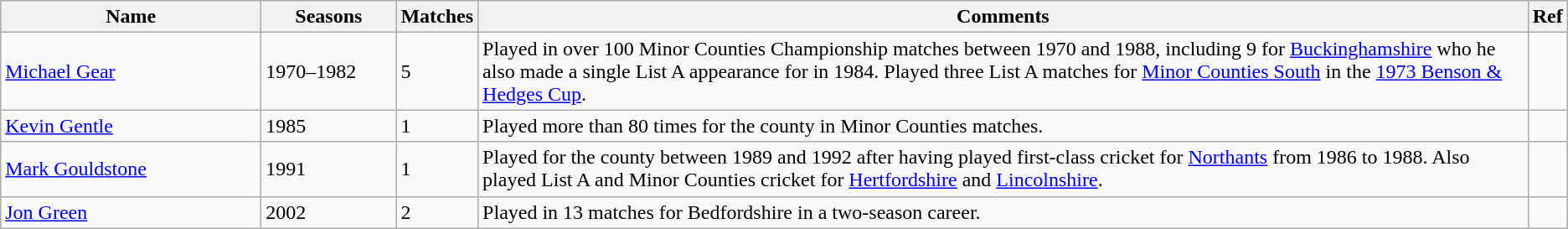<table class="wikitable">
<tr>
<th style="width:200px">Name</th>
<th style="width:100px">Seasons</th>
<th>Matches</th>
<th>Comments</th>
<th>Ref</th>
</tr>
<tr>
<td><a href='#'>Michael Gear</a></td>
<td>1970–1982</td>
<td>5</td>
<td>Played in over 100 Minor Counties Championship matches between 1970 and 1988, including 9 for <a href='#'>Buckinghamshire</a> who he also made a single List A appearance for in 1984. Played three List A matches for <a href='#'>Minor Counties South</a> in the <a href='#'>1973 Benson & Hedges Cup</a>.</td>
<td></td>
</tr>
<tr>
<td><a href='#'>Kevin Gentle</a></td>
<td>1985</td>
<td>1</td>
<td>Played more than 80 times for the county in Minor Counties matches.</td>
<td></td>
</tr>
<tr>
<td><a href='#'>Mark Gouldstone</a></td>
<td>1991</td>
<td>1</td>
<td>Played for the county between 1989 and 1992 after having played first-class cricket for <a href='#'>Northants</a> from 1986 to 1988. Also played List A and Minor Counties cricket for <a href='#'>Hertfordshire</a> and <a href='#'>Lincolnshire</a>.</td>
<td></td>
</tr>
<tr>
<td><a href='#'>Jon Green</a></td>
<td>2002</td>
<td>2</td>
<td>Played in 13 matches for Bedfordshire in a two-season career.</td>
<td></td>
</tr>
</table>
